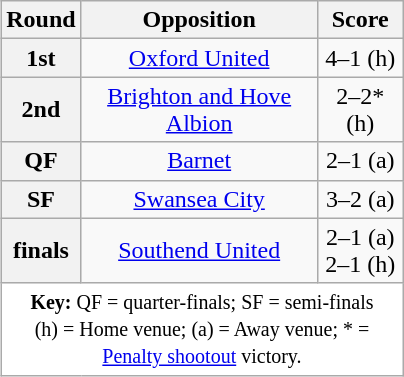<table class="wikitable plainrowheaders" style="text-align:center;margin-left:1em;float:right">
<tr>
<th width="25">Round</th>
<th width="150">Opposition</th>
<th width="50">Score</th>
</tr>
<tr>
<th scope=row style="text-align:center">1st</th>
<td><a href='#'>Oxford United</a></td>
<td>4–1 (h)</td>
</tr>
<tr>
<th scope=row style="text-align:center">2nd</th>
<td><a href='#'>Brighton and Hove Albion</a></td>
<td>2–2* (h)</td>
</tr>
<tr>
<th scope=row style="text-align:center">QF</th>
<td><a href='#'>Barnet</a></td>
<td>2–1 (a)</td>
</tr>
<tr>
<th scope=row style="text-align:center">SF</th>
<td><a href='#'>Swansea City</a></td>
<td>3–2 (a)</td>
</tr>
<tr>
<th scope=row style="text-align:center">finals</th>
<td><a href='#'>Southend United</a></td>
<td>2–1 (a)<br> 2–1 (h)</td>
</tr>
<tr>
<td colspan="3" style="background-color:white;"><small><strong>Key:</strong> QF = quarter-finals; SF = semi-finals<br>(h) = Home venue; (a) = Away venue; * = <a href='#'>Penalty shootout</a> victory.</small></td>
</tr>
</table>
